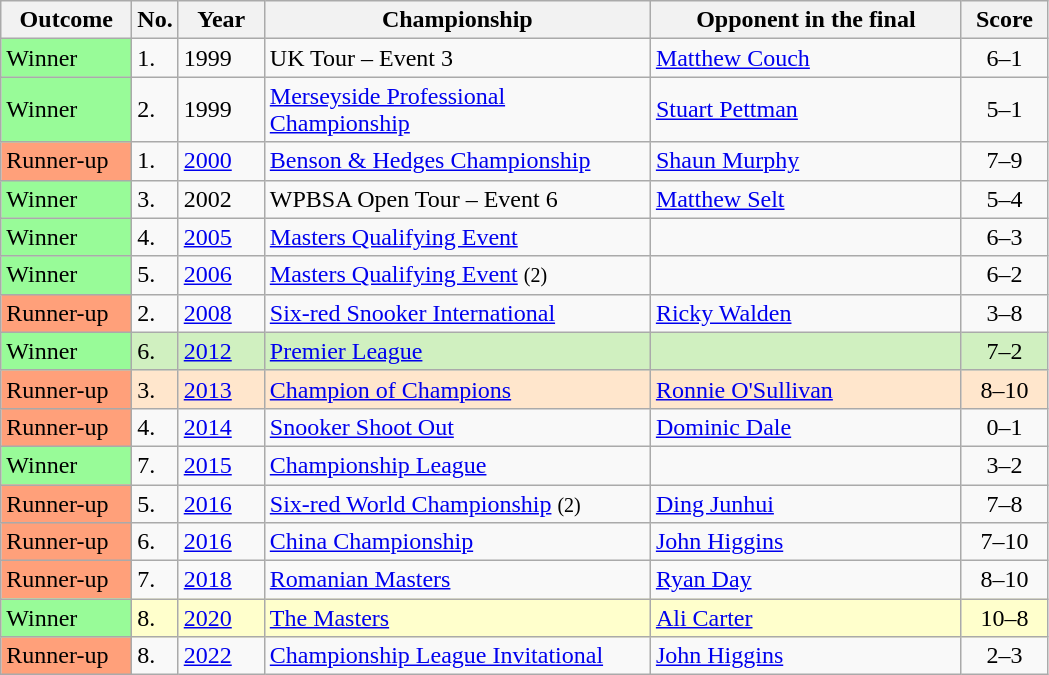<table class="sortable wikitable">
<tr>
<th width="80">Outcome</th>
<th width="20">No.</th>
<th width="50">Year</th>
<th style="width:250px;">Championship</th>
<th style="width:200px;">Opponent in the final</th>
<th style="width:50px;">Score</th>
</tr>
<tr>
<td style="background:#98FB98">Winner</td>
<td>1.</td>
<td>1999</td>
<td>UK Tour – Event 3</td>
<td> <a href='#'>Matthew Couch</a></td>
<td style="text-align:center;">6–1</td>
</tr>
<tr>
<td style="background:#98FB98">Winner</td>
<td>2.</td>
<td>1999</td>
<td><a href='#'>Merseyside Professional Championship</a></td>
<td> <a href='#'>Stuart Pettman</a></td>
<td style="text-align:center;">5–1</td>
</tr>
<tr>
<td style="background:#ffa07a;">Runner-up</td>
<td>1.</td>
<td><a href='#'>2000</a></td>
<td><a href='#'>Benson & Hedges Championship</a></td>
<td> <a href='#'>Shaun Murphy</a></td>
<td style="text-align:center;">7–9</td>
</tr>
<tr>
<td style="background:#98FB98">Winner</td>
<td>3.</td>
<td>2002</td>
<td>WPBSA Open Tour – Event 6</td>
<td> <a href='#'>Matthew Selt</a></td>
<td style="text-align:center;">5–4</td>
</tr>
<tr>
<td style="background:#98FB98">Winner</td>
<td>4.</td>
<td><a href='#'>2005</a></td>
<td><a href='#'>Masters Qualifying Event</a></td>
<td> </td>
<td style="text-align:center;">6–3</td>
</tr>
<tr>
<td style="background:#98FB98">Winner</td>
<td>5.</td>
<td><a href='#'>2006</a></td>
<td><a href='#'>Masters Qualifying Event</a> <small>(2)</small></td>
<td> </td>
<td style="text-align:center;">6–2</td>
</tr>
<tr>
<td style="background:#ffa07a;">Runner-up</td>
<td>2.</td>
<td><a href='#'>2008</a></td>
<td><a href='#'>Six-red Snooker International</a></td>
<td> <a href='#'>Ricky Walden</a></td>
<td style="text-align:center;">3–8</td>
</tr>
<tr bgcolor="d0f0c0">
<td style="background:#98FB98">Winner</td>
<td>6.</td>
<td><a href='#'>2012</a></td>
<td><a href='#'>Premier League</a></td>
<td> </td>
<td style="text-align:center;">7–2</td>
</tr>
<tr style="background:#ffe6cc;">
<td style="background:#ffa07a;">Runner-up</td>
<td>3.</td>
<td><a href='#'>2013</a></td>
<td><a href='#'>Champion of Champions</a></td>
<td> <a href='#'>Ronnie O'Sullivan</a></td>
<td style="text-align:center;">8–10</td>
</tr>
<tr>
<td style="background:#ffa07a;">Runner-up</td>
<td>4.</td>
<td><a href='#'>2014</a></td>
<td><a href='#'>Snooker Shoot Out</a></td>
<td> <a href='#'>Dominic Dale</a></td>
<td style="text-align:center;">0–1</td>
</tr>
<tr>
<td style="background:#98FB98">Winner</td>
<td>7.</td>
<td><a href='#'>2015</a></td>
<td><a href='#'>Championship League</a></td>
<td> </td>
<td style="text-align:center;">3–2</td>
</tr>
<tr>
<td style="background:#ffa07a;">Runner-up</td>
<td>5.</td>
<td><a href='#'>2016</a></td>
<td><a href='#'>Six-red World Championship</a> <small>(2)</small></td>
<td> <a href='#'>Ding Junhui</a></td>
<td style="text-align:center;">7–8</td>
</tr>
<tr>
<td style="background:#ffa07a;">Runner-up</td>
<td>6.</td>
<td><a href='#'>2016</a></td>
<td><a href='#'>China Championship</a></td>
<td> <a href='#'>John Higgins</a></td>
<td style="text-align:center;">7–10</td>
</tr>
<tr>
<td style="background:#ffa07a;">Runner-up</td>
<td>7.</td>
<td><a href='#'>2018</a></td>
<td><a href='#'>Romanian Masters</a></td>
<td> <a href='#'>Ryan Day</a></td>
<td style="text-align:center;">8–10</td>
</tr>
<tr bgcolor="ffffcc">
<td style="background:#98FB98">Winner</td>
<td>8.</td>
<td><a href='#'>2020</a></td>
<td><a href='#'>The Masters</a></td>
<td> <a href='#'>Ali Carter</a></td>
<td style="text-align:center;">10–8</td>
</tr>
<tr>
<td style="background:#ffa07a;">Runner-up</td>
<td>8.</td>
<td><a href='#'>2022</a></td>
<td><a href='#'>Championship League Invitational</a></td>
<td> <a href='#'>John Higgins</a></td>
<td style="text-align:center;">2–3</td>
</tr>
</table>
